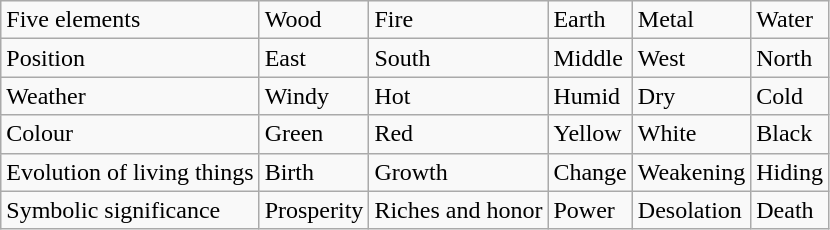<table class="wikitable">
<tr>
<td>Five elements</td>
<td>Wood</td>
<td>Fire</td>
<td>Earth</td>
<td>Metal</td>
<td>Water</td>
</tr>
<tr>
<td>Position</td>
<td>East</td>
<td>South</td>
<td>Middle</td>
<td>West</td>
<td>North</td>
</tr>
<tr>
<td>Weather</td>
<td>Windy</td>
<td>Hot</td>
<td>Humid</td>
<td>Dry</td>
<td>Cold</td>
</tr>
<tr>
<td>Colour</td>
<td>Green</td>
<td>Red</td>
<td>Yellow</td>
<td>White</td>
<td>Black</td>
</tr>
<tr>
<td>Evolution of living things</td>
<td>Birth</td>
<td>Growth</td>
<td>Change</td>
<td>Weakening</td>
<td>Hiding</td>
</tr>
<tr>
<td>Symbolic significance</td>
<td>Prosperity</td>
<td>Riches and honor</td>
<td>Power</td>
<td>Desolation</td>
<td>Death</td>
</tr>
</table>
